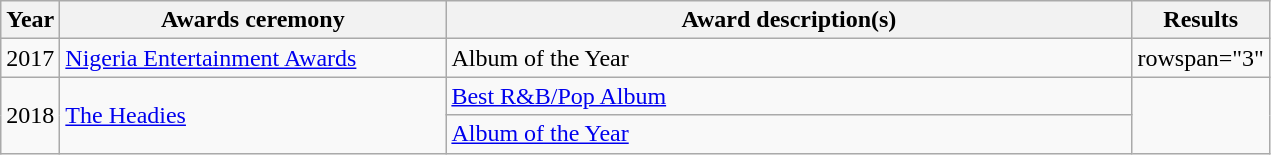<table class="wikitable">
<tr>
<th>Year</th>
<th style="width:250px;">Awards ceremony</th>
<th style="width:450px;">Award description(s)</th>
<th style="width:75px;">Results</th>
</tr>
<tr>
<td>2017</td>
<td><a href='#'>Nigeria Entertainment Awards</a></td>
<td>Album of the Year</td>
<td>rowspan="3" </td>
</tr>
<tr>
<td rowspan="2">2018</td>
<td rowspan="2"><a href='#'>The Headies</a></td>
<td><a href='#'>Best R&B/Pop Album</a></td>
</tr>
<tr>
<td><a href='#'>Album of the Year</a></td>
</tr>
</table>
